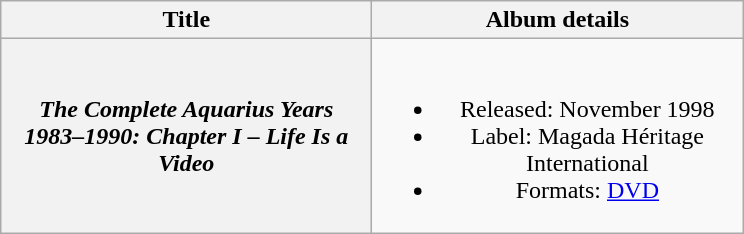<table class="wikitable plainrowheaders" style="text-align:center;">
<tr>
<th scope="col" style="width:15em;">Title</th>
<th scope="col" style="width:15em;">Album details</th>
</tr>
<tr>
<th scope="row"><em>The Complete Aquarius Years 1983–1990: Chapter I – Life Is a Video</em></th>
<td><br><ul><li>Released: November 1998</li><li>Label: Magada Héritage International</li><li>Formats: <a href='#'>DVD</a></li></ul></td>
</tr>
</table>
